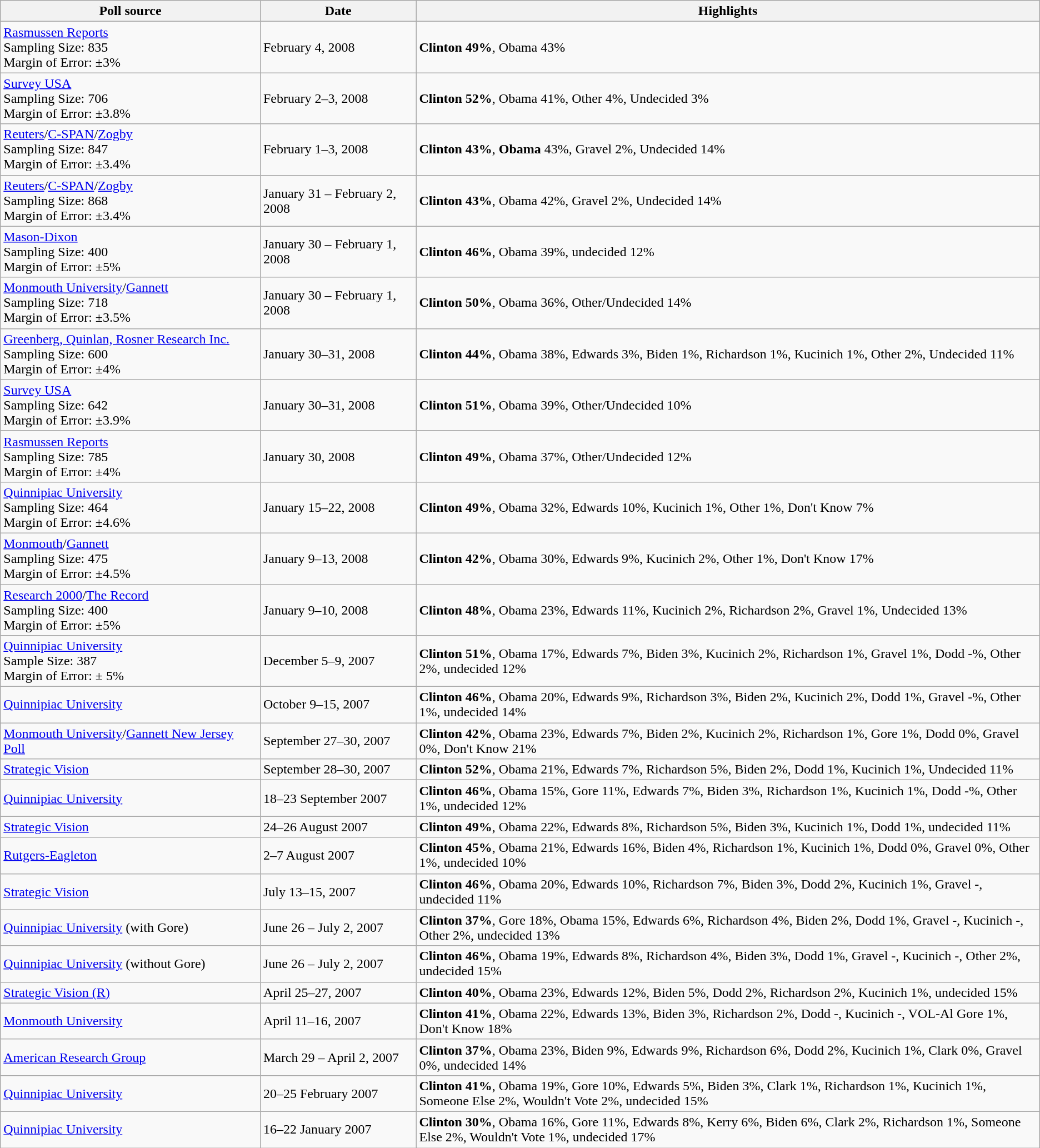<table class="wikitable sortable">
<tr>
<th width="25%">Poll source</th>
<th width="15%">Date</th>
<th width="60%">Highlights</th>
</tr>
<tr>
<td><a href='#'>Rasmussen Reports</a><br>Sampling Size: 835<br>
Margin of Error: ±3%</td>
<td>February 4, 2008</td>
<td><strong>Clinton 49%</strong>, Obama 43%</td>
</tr>
<tr>
<td><a href='#'>Survey USA</a><br>Sampling Size: 706<br>
Margin of Error: ±3.8%</td>
<td>February 2–3, 2008</td>
<td><strong>Clinton 52%</strong>, Obama 41%, Other 4%, Undecided 3%</td>
</tr>
<tr>
<td><a href='#'>Reuters</a>/<a href='#'>C-SPAN</a>/<a href='#'>Zogby</a><br>Sampling Size: 847<br>
Margin of Error: ±3.4%</td>
<td>February 1–3, 2008</td>
<td><strong>Clinton 43%</strong>, <strong>Obama</strong> 43%, Gravel 2%, Undecided 14%</td>
</tr>
<tr>
<td><a href='#'>Reuters</a>/<a href='#'>C-SPAN</a>/<a href='#'>Zogby</a><br>Sampling Size: 868<br>
Margin of Error: ±3.4%</td>
<td>January 31 – February 2, 2008</td>
<td><strong>Clinton 43%</strong>, Obama 42%, Gravel 2%, Undecided 14%</td>
</tr>
<tr>
<td><a href='#'>Mason-Dixon</a><br>Sampling Size: 400<br>
Margin of Error: ±5%</td>
<td>January 30 – February 1, 2008</td>
<td><strong>Clinton 46%</strong>, Obama 39%, undecided 12%</td>
</tr>
<tr>
<td><a href='#'>Monmouth University</a>/<a href='#'>Gannett</a><br>Sampling Size: 718<br>
Margin of Error: ±3.5%</td>
<td>January 30 – February 1, 2008</td>
<td><strong>Clinton 50%</strong>, Obama 36%, Other/Undecided 14%</td>
</tr>
<tr>
<td><a href='#'>Greenberg, Quinlan, Rosner Research Inc.</a><br>Sampling Size: 600<br>
Margin of Error: ±4%</td>
<td>January 30–31, 2008</td>
<td><strong>Clinton 44%</strong>, Obama 38%, Edwards 3%, Biden 1%, Richardson 1%, Kucinich 1%, Other 2%, Undecided 11%</td>
</tr>
<tr>
<td><a href='#'>Survey USA</a><br>Sampling Size: 642<br>
Margin of Error: ±3.9%</td>
<td>January 30–31, 2008</td>
<td><strong>Clinton 51%</strong>, Obama 39%, Other/Undecided 10%</td>
</tr>
<tr>
<td><a href='#'>Rasmussen Reports</a><br>Sampling Size: 785<br>
Margin of Error: ±4%</td>
<td>January 30, 2008</td>
<td><strong>Clinton 49%</strong>, Obama 37%, Other/Undecided 12%</td>
</tr>
<tr>
<td><a href='#'>Quinnipiac University</a><br>Sampling Size: 464<br>
Margin of Error: ±4.6%</td>
<td>January 15–22, 2008</td>
<td><strong>Clinton 49%</strong>, Obama 32%, Edwards 10%, Kucinich 1%, Other 1%, Don't Know 7%</td>
</tr>
<tr>
<td><a href='#'>Monmouth</a>/<a href='#'>Gannett</a><br>Sampling Size: 475<br>
Margin of Error: ±4.5%</td>
<td>January 9–13, 2008</td>
<td><strong>Clinton 42%</strong>, Obama 30%, Edwards 9%, Kucinich 2%, Other 1%, Don't Know 17%</td>
</tr>
<tr>
<td><a href='#'>Research 2000</a>/<a href='#'>The Record</a><br>Sampling Size: 400<br>
Margin of Error: ±5%</td>
<td>January 9–10, 2008</td>
<td><strong>Clinton 48%</strong>, Obama 23%, Edwards 11%, Kucinich 2%, Richardson 2%, Gravel 1%, Undecided 13%</td>
</tr>
<tr>
<td><a href='#'>Quinnipiac University</a><br>Sample Size: 387<br>
Margin of Error: ± 5%</td>
<td>December 5–9, 2007</td>
<td><strong>Clinton 51%</strong>, Obama 17%, Edwards 7%, Biden 3%, Kucinich 2%, Richardson 1%, Gravel 1%, Dodd -%, Other 2%, undecided 12%</td>
</tr>
<tr>
<td><a href='#'>Quinnipiac University</a></td>
<td>October 9–15, 2007</td>
<td><strong>Clinton 46%</strong>, Obama 20%, Edwards 9%, Richardson 3%, Biden 2%, Kucinich 2%, Dodd 1%, Gravel -%, Other 1%, undecided 14%</td>
</tr>
<tr>
<td><a href='#'>Monmouth University</a>/<a href='#'>Gannett New Jersey Poll</a></td>
<td>September 27–30, 2007</td>
<td><strong>Clinton 42%</strong>, Obama 23%, Edwards 7%, Biden 2%, Kucinich 2%, Richardson 1%, Gore 1%, Dodd 0%, Gravel 0%, Don't Know 21%</td>
</tr>
<tr>
<td><a href='#'>Strategic Vision</a></td>
<td>September 28–30, 2007</td>
<td><strong>Clinton 52%</strong>, Obama 21%, Edwards 7%, Richardson 5%, Biden 2%, Dodd 1%, Kucinich 1%, Undecided 11%</td>
</tr>
<tr>
<td><a href='#'>Quinnipiac University</a></td>
<td>18–23 September 2007</td>
<td><strong>Clinton 46%</strong>, Obama 15%, Gore 11%, Edwards 7%, Biden 3%, Richardson 1%, Kucinich 1%, Dodd -%, Other 1%, undecided 12%</td>
</tr>
<tr>
<td><a href='#'>Strategic Vision</a></td>
<td>24–26 August 2007</td>
<td><strong>Clinton 49%</strong>, Obama 22%, Edwards 8%, Richardson 5%, Biden 3%, Kucinich 1%, Dodd 1%, undecided 11%</td>
</tr>
<tr>
<td><a href='#'>Rutgers-Eagleton</a></td>
<td>2–7 August 2007</td>
<td><strong>Clinton 45%</strong>, Obama 21%, Edwards 16%, Biden 4%, Richardson 1%, Kucinich 1%, Dodd 0%, Gravel 0%, Other 1%, undecided 10%</td>
</tr>
<tr>
<td><a href='#'>Strategic Vision</a></td>
<td>July 13–15, 2007</td>
<td><strong>Clinton 46%</strong>, Obama 20%, Edwards 10%, Richardson 7%, Biden 3%, Dodd 2%, Kucinich 1%, Gravel -, undecided 11%</td>
</tr>
<tr>
<td><a href='#'>Quinnipiac University</a> (with Gore)</td>
<td>June 26 – July 2, 2007</td>
<td><strong>Clinton 37%</strong>, Gore 18%, Obama 15%, Edwards 6%, Richardson 4%, Biden 2%, Dodd 1%, Gravel -, Kucinich -, Other 2%, undecided 13%</td>
</tr>
<tr>
<td><a href='#'>Quinnipiac University</a> (without Gore)</td>
<td>June 26 – July 2, 2007</td>
<td><strong>Clinton 46%</strong>, Obama 19%, Edwards 8%, Richardson 4%, Biden 3%, Dodd 1%, Gravel -, Kucinich -, Other 2%, undecided 15%</td>
</tr>
<tr>
<td><a href='#'>Strategic Vision (R)</a></td>
<td>April 25–27, 2007</td>
<td><strong>Clinton 40%</strong>, Obama 23%, Edwards 12%, Biden 5%, Dodd 2%, Richardson 2%, Kucinich 1%, undecided 15%</td>
</tr>
<tr>
<td><a href='#'>Monmouth University</a></td>
<td>April 11–16, 2007</td>
<td><strong>Clinton 41%</strong>, Obama 22%, Edwards 13%, Biden 3%, Richardson 2%, Dodd -, Kucinich -, VOL-Al Gore 1%, Don't Know 18%</td>
</tr>
<tr>
<td><a href='#'>American Research Group</a></td>
<td>March 29 – April 2, 2007</td>
<td><strong>Clinton 37%</strong>, Obama 23%, Biden 9%, Edwards 9%, Richardson 6%, Dodd 2%, Kucinich 1%, Clark 0%, Gravel 0%, undecided 14%</td>
</tr>
<tr>
<td><a href='#'>Quinnipiac University</a></td>
<td>20–25 February 2007</td>
<td><strong>Clinton 41%</strong>, Obama 19%, Gore 10%, Edwards 5%, Biden 3%, Clark 1%, Richardson 1%, Kucinich 1%, Someone Else 2%, Wouldn't Vote 2%, undecided 15%</td>
</tr>
<tr>
<td><a href='#'>Quinnipiac University</a></td>
<td>16–22 January 2007</td>
<td><strong>Clinton 30%</strong>, Obama 16%, Gore 11%, Edwards 8%, Kerry 6%, Biden 6%, Clark 2%, Richardson 1%, Someone Else 2%, Wouldn't Vote 1%, undecided 17%</td>
</tr>
</table>
